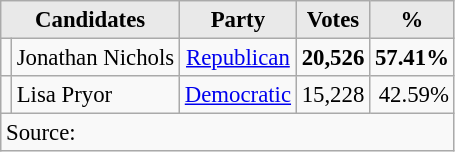<table class=wikitable style="font-size:95%; text-align:right;">
<tr>
<th style="background:#e9e9e9; text-align:center;" colspan="2">Candidates</th>
<th style="background:#e9e9e9; text-align:center;">Party</th>
<th style="background:#e9e9e9; text-align:center;">Votes</th>
<th style="background:#e9e9e9; text-align:center;">%</th>
</tr>
<tr>
<td></td>
<td align=left>Jonathan Nichols</td>
<td align=center><a href='#'>Republican</a></td>
<td><strong>20,526</strong></td>
<td><strong>57.41%</strong></td>
</tr>
<tr>
<td></td>
<td align=left>Lisa Pryor</td>
<td align=center><a href='#'>Democratic</a></td>
<td>15,228</td>
<td>42.59%</td>
</tr>
<tr>
<td style="text-align:left;" colspan="6">Source:</td>
</tr>
</table>
